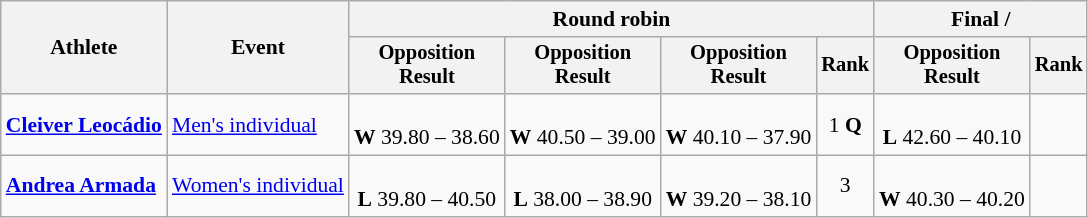<table class=wikitable style=font-size:90%;text-align:center>
<tr>
<th rowspan=2>Athlete</th>
<th rowspan=2>Event</th>
<th colspan=4>Round robin</th>
<th colspan=2>Final / </th>
</tr>
<tr style=font-size:95%>
<th>Opposition<br>Result</th>
<th>Opposition<br>Result</th>
<th>Opposition<br>Result</th>
<th>Rank</th>
<th>Opposition<br>Result</th>
<th>Rank</th>
</tr>
<tr>
<td align=left><strong><a href='#'>Cleiver Leocádio</a></strong></td>
<td align=left><a href='#'>Men's individual</a></td>
<td><br><strong>W</strong> 39.80 – 38.60</td>
<td><br><strong>W</strong> 40.50 – 39.00</td>
<td><br><strong>W</strong> 40.10 – 37.90</td>
<td>1 <strong>Q</strong></td>
<td><br><strong>L</strong> 42.60 – 40.10</td>
<td></td>
</tr>
<tr>
<td align=left><strong><a href='#'>Andrea Armada</a></strong></td>
<td align=left><a href='#'>Women's individual</a></td>
<td><br><strong>L</strong> 39.80 – 40.50</td>
<td><br><strong>L</strong> 38.00 – 38.90</td>
<td><br><strong>W</strong> 39.20 – 38.10</td>
<td>3</td>
<td><br><strong>W</strong> 40.30 – 40.20</td>
<td></td>
</tr>
</table>
